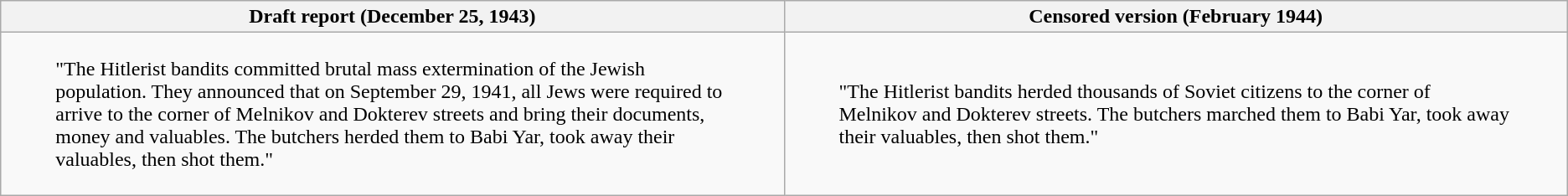<table class="wikitable">
<tr>
<th style="width:50%;">Draft report (December 25, 1943)</th>
<th style="width:50%;">Censored version (February 1944)</th>
</tr>
<tr>
<td valign="top"><blockquote>"The Hitlerist bandits committed brutal mass extermination of the Jewish population. They announced that on September 29, 1941, all Jews were required to arrive to the corner of Melnikov and Dokterev streets and bring their documents, money and valuables. The butchers herded them to Babi Yar, took away their valuables, then shot them."</blockquote></td>
<td valign="top"><br><blockquote>"The Hitlerist bandits herded thousands of Soviet citizens to the corner of Melnikov and Dokterev streets. The butchers marched them to Babi Yar, took away their valuables, then shot them."</blockquote></td>
</tr>
</table>
